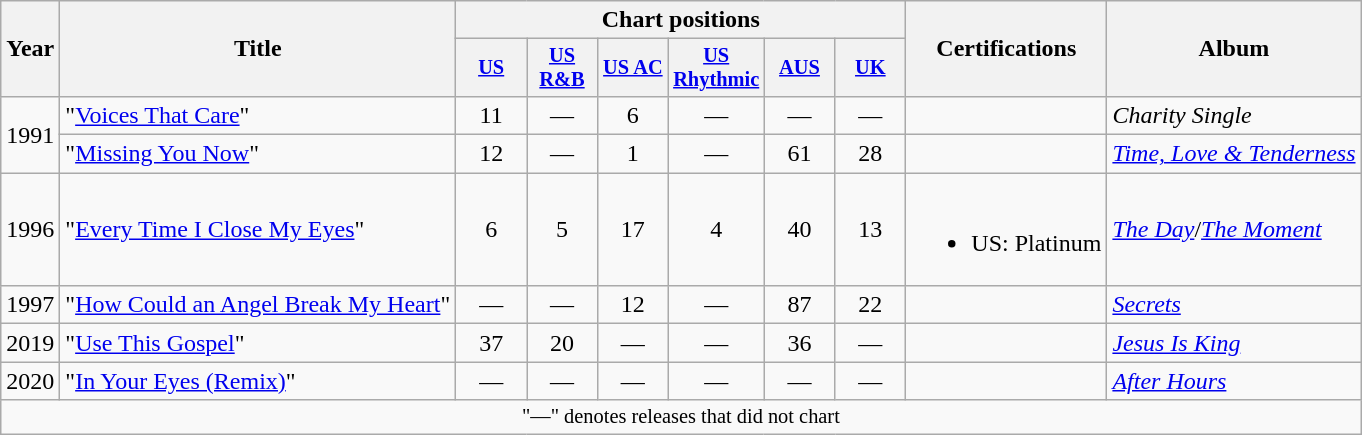<table class="wikitable">
<tr>
<th scope="col" rowspan="2">Year</th>
<th scope="col" rowspan="2">Title</th>
<th scope="col" colspan="6">Chart positions</th>
<th scope="col" rowspan="2">Certifications</th>
<th scope="col" rowspan="2">Album</th>
</tr>
<tr>
<th scope="col" style="width:3em;font-size:85%"><a href='#'>US</a><br></th>
<th scope="col" style="width:3em;font-size:85%"><a href='#'>US R&B</a><br></th>
<th scope="col" style="width:3em;font-size:85%"><a href='#'>US AC</a><br></th>
<th scope="col" style="width:3em;font-size:85%"><a href='#'>US Rhythmic</a><br></th>
<th scope="col" style="width:3em;font-size:85%"><a href='#'>AUS</a><br></th>
<th scope="col" style="width:3em;font-size:85%"><a href='#'>UK</a><br></th>
</tr>
<tr>
<td rowspan="2">1991</td>
<td>"<a href='#'>Voices That Care</a>" </td>
<td style="text-align:center;">11</td>
<td style="text-align:center;">—</td>
<td style="text-align:center;">6</td>
<td style="text-align:center;">—</td>
<td style="text-align:center;">—</td>
<td style="text-align:center;">—</td>
<td></td>
<td><em>Charity Single</em></td>
</tr>
<tr>
<td>"<a href='#'>Missing You Now</a>" </td>
<td style="text-align:center;">12</td>
<td style="text-align:center;">—</td>
<td style="text-align:center;">1</td>
<td style="text-align:center;">—</td>
<td style="text-align:center;">61</td>
<td style="text-align:center;">28</td>
<td></td>
<td><em><a href='#'>Time, Love & Tenderness</a></em></td>
</tr>
<tr>
<td>1996</td>
<td>"<a href='#'>Every Time I Close My Eyes</a>" </td>
<td style="text-align:center;">6</td>
<td style="text-align:center;">5</td>
<td style="text-align:center;">17</td>
<td style="text-align:center;">4</td>
<td style="text-align:center;">40</td>
<td style="text-align:center;">13</td>
<td><br><ul><li>US: Platinum</li></ul></td>
<td><em><a href='#'>The Day</a></em>/<em><a href='#'>The Moment</a></em></td>
</tr>
<tr>
<td>1997</td>
<td>"<a href='#'>How Could an Angel Break My Heart</a>" </td>
<td style="text-align:center;">—</td>
<td style="text-align:center;">—</td>
<td style="text-align:center;">12</td>
<td style="text-align:center;">—</td>
<td style="text-align:center;">87</td>
<td style="text-align:center;">22</td>
<td></td>
<td><em><a href='#'>Secrets</a></em></td>
</tr>
<tr>
<td>2019</td>
<td>"<a href='#'>Use This Gospel</a>" </td>
<td style="text-align:center;">37</td>
<td style="text-align:center;">20</td>
<td style="text-align:center;">—</td>
<td style="text-align:center;">—</td>
<td style="text-align:center;">36</td>
<td style="text-align:center;">—</td>
<td></td>
<td><em><a href='#'>Jesus Is King</a></em></td>
</tr>
<tr>
<td>2020</td>
<td>"<a href='#'>In Your Eyes (Remix)</a>" </td>
<td style="text-align:center;">—</td>
<td style="text-align:center;">—</td>
<td style="text-align:center;">—</td>
<td style="text-align:center;">—</td>
<td style="text-align:center;">—</td>
<td style="text-align:center;">—</td>
<td></td>
<td><em><a href='#'>After Hours</a></em></td>
</tr>
<tr>
<td align=center colspan=11 style=font-size:85%>"—" denotes releases that did not chart</td>
</tr>
</table>
